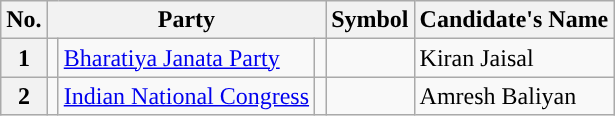<table class="wikitable sortable">
<tr>
<th>No.</th>
<th colspan="3">Party</th>
<th>Symbol</th>
<th>Candidate's Name</th>
</tr>
<tr>
<th>1</th>
<td style="background:"></td>
<td><a href='#'>Bharatiya Janata Party</a></td>
<td></td>
<td></td>
<td>Kiran Jaisal</td>
</tr>
<tr>
<th>2</th>
<td style="background:"></td>
<td><a href='#'>Indian National Congress</a></td>
<td></td>
<td></td>
<td>Amresh Baliyan</td>
</tr>
</table>
